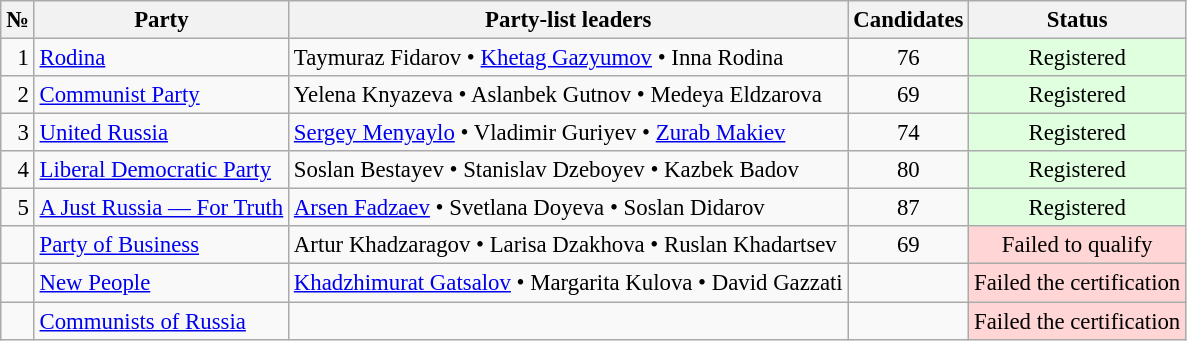<table class="wikitable sortable" style="background: #f9f9f9; text-align:right; font-size: 95%">
<tr>
<th align=center>№</th>
<th align=center>Party</th>
<th align=center>Party-list leaders</th>
<th align=center>Candidates</th>
<th align=center>Status</th>
</tr>
<tr>
<td>1</td>
<td align=left><a href='#'>Rodina</a></td>
<td align=left>Taymuraz Fidarov • <a href='#'>Khetag Gazyumov</a> • Inna Rodina</td>
<td align=center>76</td>
<td align=center bgcolor="#DFFFDF">Registered</td>
</tr>
<tr>
<td>2</td>
<td align=left><a href='#'>Communist Party</a></td>
<td align=left>Yelena Knyazeva • Aslanbek Gutnov • Medeya Eldzarova</td>
<td align=center>69</td>
<td align=center bgcolor="#DFFFDF">Registered</td>
</tr>
<tr>
<td>3</td>
<td align=left><a href='#'>United Russia</a></td>
<td align=left><a href='#'>Sergey Menyaylo</a> • Vladimir Guriyev • <a href='#'>Zurab Makiev</a></td>
<td align=center>74</td>
<td align=center bgcolor="#DFFFDF">Registered</td>
</tr>
<tr>
<td>4</td>
<td align=left><a href='#'>Liberal Democratic Party</a></td>
<td align=left>Soslan Bestayev • Stanislav Dzeboyev • Kazbek Badov</td>
<td align=center>80</td>
<td align=center bgcolor="#DFFFDF">Registered</td>
</tr>
<tr>
<td>5</td>
<td align=left><a href='#'>A Just Russia — For Truth</a></td>
<td align=left><a href='#'>Arsen Fadzaev</a> • Svetlana Doyeva • Soslan Didarov</td>
<td align=center>87</td>
<td align=center bgcolor="#DFFFDF">Registered</td>
</tr>
<tr>
<td></td>
<td align=left><a href='#'>Party of Business</a></td>
<td align=left>Artur Khadzaragov • Larisa Dzakhova • Ruslan Khadartsev</td>
<td align=center>69</td>
<td align=center bgcolor="#FFD5D5">Failed to qualify</td>
</tr>
<tr>
<td></td>
<td align=left><a href='#'>New People</a></td>
<td align=left><a href='#'>Khadzhimurat Gatsalov</a> • Margarita Kulova • David Gazzati</td>
<td></td>
<td align=center bgcolor="#FFD5D5">Failed the certification</td>
</tr>
<tr>
<td></td>
<td align=left><a href='#'>Communists of Russia</a></td>
<td></td>
<td></td>
<td align=center bgcolor="#FFD5D5">Failed the certification</td>
</tr>
</table>
